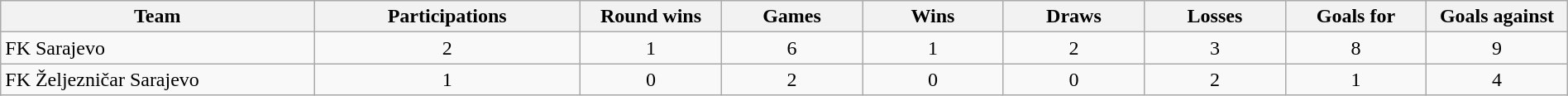<table class="wikitable sortable" style="width:100%; text-align:center">
<tr>
<th style="width:20%">Team</th>
<th style="width:17%">Participations</th>
<th style="width:9%">Round wins</th>
<th style="width:9%">Games</th>
<th style="width:9%">Wins</th>
<th style="width:9%">Draws</th>
<th style="width:9%">Losses</th>
<th style="width:9%">Goals for</th>
<th style="width:9%">Goals against</th>
</tr>
<tr>
<td style="text-align:left">FK Sarajevo</td>
<td>2</td>
<td>1</td>
<td>6</td>
<td>1</td>
<td>2</td>
<td>3</td>
<td>8</td>
<td>9</td>
</tr>
<tr>
<td style="text-align:left">FK Željezničar Sarajevo</td>
<td>1</td>
<td>0</td>
<td>2</td>
<td>0</td>
<td>0</td>
<td>2</td>
<td>1</td>
<td>4</td>
</tr>
</table>
